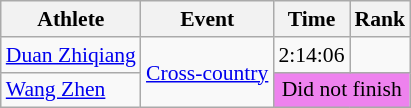<table class=wikitable style="font-size:90%">
<tr>
<th>Athlete</th>
<th>Event</th>
<th>Time</th>
<th>Rank</th>
</tr>
<tr>
<td><a href='#'>Duan Zhiqiang</a></td>
<td rowspan=2><a href='#'>Cross-country</a></td>
<td align=center>2:14:06</td>
<td align=center></td>
</tr>
<tr>
<td><a href='#'>Wang Zhen</a></td>
<td colspan="2"  style="text-align:center; background:violet;">Did not finish</td>
</tr>
</table>
